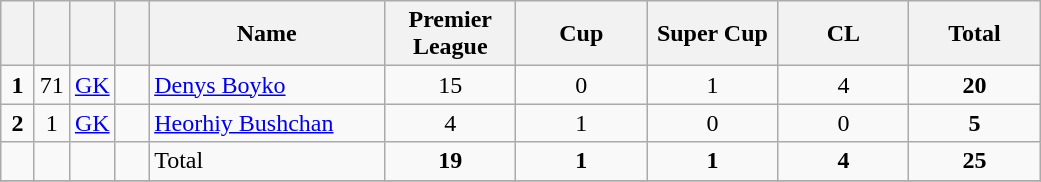<table class="wikitable" style="text-align:center">
<tr>
<th width=15></th>
<th width=15></th>
<th width=15></th>
<th width=15></th>
<th width=150>Name</th>
<th width=80>Premier League</th>
<th width=80>Cup</th>
<th width=80>Super Cup</th>
<th width=80>CL</th>
<th width=80>Total</th>
</tr>
<tr>
<td><strong>1</strong></td>
<td>71</td>
<td><a href='#'>GK</a></td>
<td></td>
<td align=left><a href='#'>Denys Boyko</a></td>
<td>15</td>
<td>0</td>
<td>1</td>
<td>4</td>
<td><strong>20</strong></td>
</tr>
<tr>
<td><strong>2</strong></td>
<td>1</td>
<td><a href='#'>GK</a></td>
<td></td>
<td align=left><a href='#'>Heorhiy Bushchan</a></td>
<td>4</td>
<td>1</td>
<td>0</td>
<td>0</td>
<td><strong>5</strong></td>
</tr>
<tr>
<td></td>
<td></td>
<td></td>
<td></td>
<td align=left>Total</td>
<td><strong>19</strong></td>
<td><strong>1</strong></td>
<td><strong>1</strong></td>
<td><strong>4</strong></td>
<td><strong>25</strong></td>
</tr>
<tr>
</tr>
</table>
